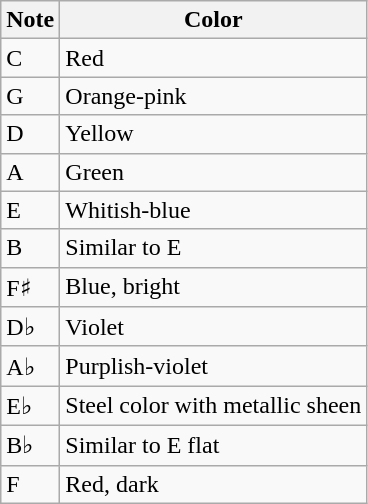<table class="wikitable">
<tr>
<th>Note</th>
<th>Color</th>
</tr>
<tr>
<td>C</td>
<td>Red</td>
</tr>
<tr>
<td>G</td>
<td>Orange-pink</td>
</tr>
<tr>
<td>D</td>
<td>Yellow</td>
</tr>
<tr>
<td>A</td>
<td>Green</td>
</tr>
<tr>
<td>E</td>
<td>Whitish-blue</td>
</tr>
<tr>
<td>B</td>
<td>Similar to E</td>
</tr>
<tr>
<td>F♯</td>
<td>Blue, bright</td>
</tr>
<tr>
<td>D♭</td>
<td>Violet</td>
</tr>
<tr>
<td>A♭</td>
<td>Purplish-violet</td>
</tr>
<tr>
<td>E♭</td>
<td>Steel color with metallic sheen</td>
</tr>
<tr>
<td>B♭</td>
<td>Similar to E flat</td>
</tr>
<tr>
<td>F</td>
<td>Red, dark</td>
</tr>
</table>
